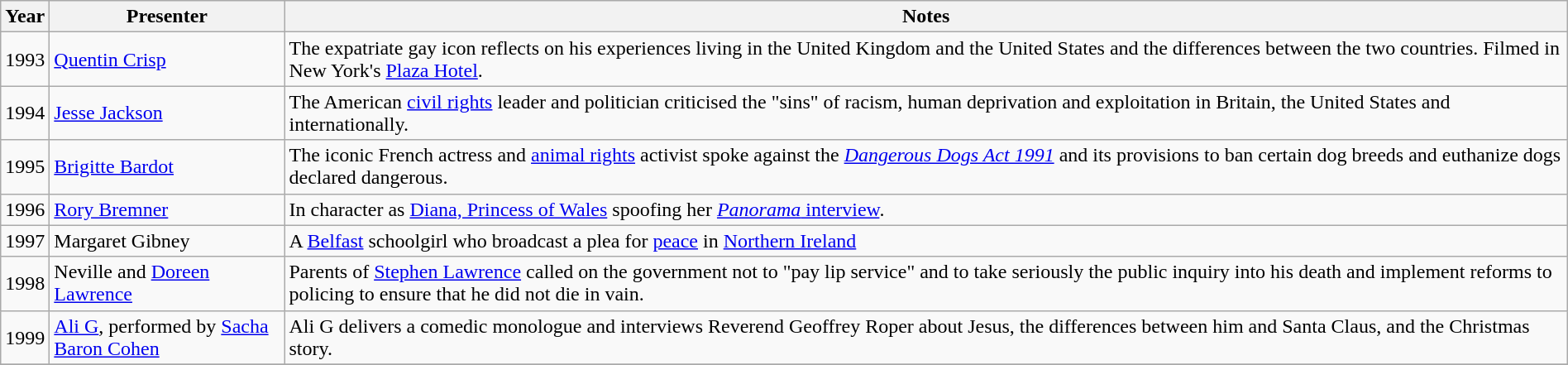<table class="wikitable" style="width: 100%">
<tr>
<th>Year</th>
<th>Presenter</th>
<th>Notes</th>
</tr>
<tr>
<td>1993</td>
<td style="width: 15%"><a href='#'>Quentin Crisp</a></td>
<td>The expatriate gay icon reflects on his experiences living in the United Kingdom and the United States and the differences between the two countries. Filmed in New York's <a href='#'>Plaza Hotel</a>.</td>
</tr>
<tr>
<td>1994</td>
<td> <a href='#'>Jesse Jackson</a></td>
<td>The American <a href='#'>civil rights</a> leader and politician criticised the "sins" of racism, human deprivation and exploitation in Britain, the United States and internationally.</td>
</tr>
<tr>
<td>1995</td>
<td> <a href='#'>Brigitte Bardot</a></td>
<td>The iconic French actress  and <a href='#'>animal rights</a> activist spoke against the  <em><a href='#'>Dangerous Dogs Act 1991</a></em> and its provisions to ban certain dog breeds and euthanize dogs declared dangerous.</td>
</tr>
<tr>
<td>1996</td>
<td><a href='#'>Rory Bremner</a></td>
<td>In character as <a href='#'>Diana, Princess of Wales</a> spoofing her <a href='#'><em>Panorama</em> interview</a>.</td>
</tr>
<tr>
<td>1997</td>
<td>Margaret Gibney</td>
<td>A <a href='#'>Belfast</a> schoolgirl who broadcast a plea for <a href='#'>peace</a> in <a href='#'>Northern Ireland</a></td>
</tr>
<tr>
<td>1998</td>
<td>Neville and <a href='#'>Doreen Lawrence</a></td>
<td>Parents of <a href='#'>Stephen Lawrence</a>  called on the government not to "pay lip service" and to take seriously the public inquiry into his death and implement reforms to policing to ensure that he did not die in vain.</td>
</tr>
<tr>
<td>1999</td>
<td><a href='#'>Ali G</a>, performed by <a href='#'>Sacha Baron Cohen</a></td>
<td>Ali G delivers a comedic monologue and interviews Reverend Geoffrey Roper about Jesus, the differences between him and Santa Claus, and the Christmas story.</td>
</tr>
<tr>
</tr>
</table>
